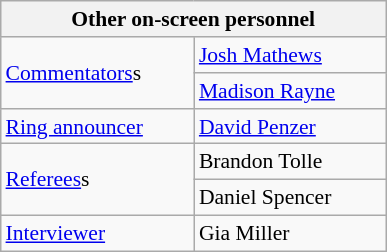<table align="right" class="wikitable" style="border:1px; font-size:90%; margin-left:1em;">
<tr>
<th width="250" colspan="2"><strong>Other on-screen personnel</strong></th>
</tr>
<tr>
<td rowspan="2"><a href='#'>Commentators</a>s</td>
<td><a href='#'>Josh Mathews</a></td>
</tr>
<tr>
<td><a href='#'>Madison Rayne</a></td>
</tr>
<tr>
<td rowspan="1"><a href='#'>Ring announcer</a></td>
<td><a href='#'>David Penzer</a></td>
</tr>
<tr>
<td rowspan="2"><a href='#'>Referees</a>s</td>
<td>Brandon Tolle</td>
</tr>
<tr>
<td>Daniel Spencer</td>
</tr>
<tr>
<td rowspan="1"><a href='#'>Interviewer</a></td>
<td>Gia Miller</td>
</tr>
</table>
